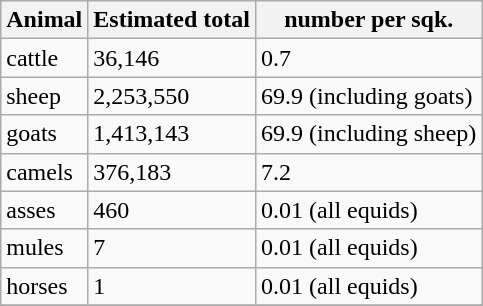<table align="center" class="wikitable">
<tr>
<th>Animal</th>
<th>Estimated total</th>
<th>number per sqk.</th>
</tr>
<tr>
<td>cattle</td>
<td>36,146</td>
<td>0.7</td>
</tr>
<tr>
<td>sheep</td>
<td>2,253,550</td>
<td>69.9 (including goats)</td>
</tr>
<tr>
<td>goats</td>
<td>1,413,143</td>
<td>69.9 (including sheep)</td>
</tr>
<tr>
<td>camels</td>
<td>376,183</td>
<td>7.2</td>
</tr>
<tr>
<td>asses</td>
<td>460</td>
<td>0.01 (all equids)</td>
</tr>
<tr>
<td>mules</td>
<td>7</td>
<td>0.01 (all equids)</td>
</tr>
<tr>
<td>horses</td>
<td>1</td>
<td>0.01 (all equids)</td>
</tr>
<tr>
</tr>
</table>
